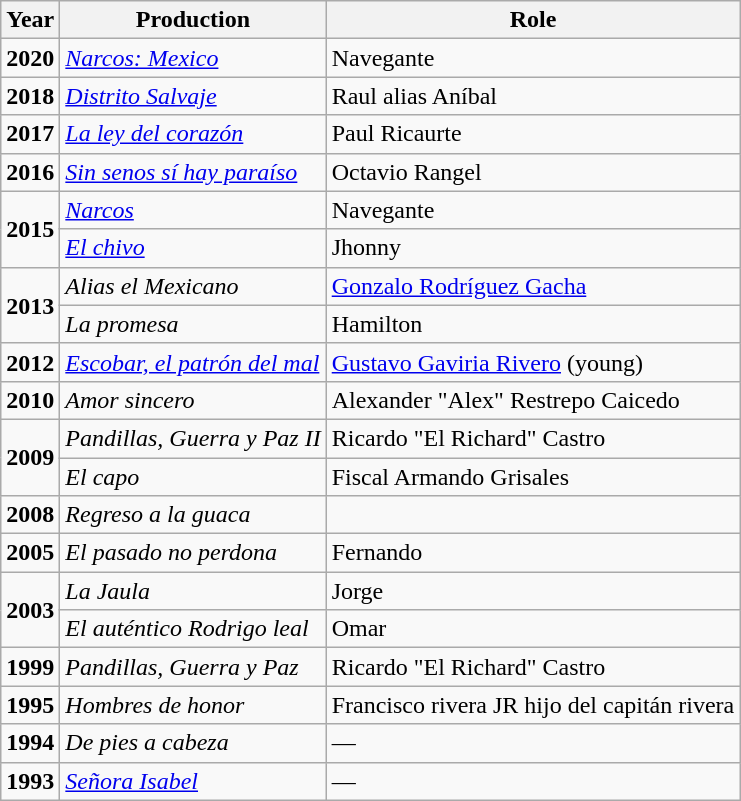<table class="wikitable">
<tr>
<th>Year</th>
<th>Production</th>
<th>Role</th>
</tr>
<tr>
<td><strong>2020</strong></td>
<td><em><a href='#'>Narcos: Mexico</a></em></td>
<td>Navegante</td>
</tr>
<tr>
<td><strong>2018</strong></td>
<td><em><a href='#'>Distrito Salvaje</a></em></td>
<td>Raul alias Aníbal</td>
</tr>
<tr>
<td><strong>2017</strong></td>
<td><em><a href='#'>La ley del corazón</a></em></td>
<td>Paul Ricaurte</td>
</tr>
<tr>
<td><strong>2016</strong></td>
<td><em><a href='#'>Sin senos sí hay paraíso</a></em></td>
<td>Octavio Rangel</td>
</tr>
<tr>
<td rowspan="2"><strong>2015</strong></td>
<td><em><a href='#'>Narcos</a></em></td>
<td>Navegante</td>
</tr>
<tr>
<td><em><a href='#'>El chivo</a></em></td>
<td>Jhonny</td>
</tr>
<tr>
<td rowspan="2"><strong>2013</strong></td>
<td><em>Alias el Mexicano</em></td>
<td><a href='#'>Gonzalo Rodríguez Gacha</a></td>
</tr>
<tr>
<td><em>La promesa</em></td>
<td>Hamilton</td>
</tr>
<tr>
<td><strong>2012</strong></td>
<td><em><a href='#'>Escobar, el patrón del mal</a></em></td>
<td><a href='#'>Gustavo Gaviria Rivero</a> (young)</td>
</tr>
<tr>
<td><strong>2010</strong></td>
<td><em>Amor sincero</em></td>
<td>Alexander "Alex" Restrepo Caicedo</td>
</tr>
<tr>
<td rowspan="2"><strong>2009</strong></td>
<td><em>Pandillas, Guerra y Paz II</em></td>
<td>Ricardo "El Richard" Castro</td>
</tr>
<tr>
<td><em>El capo</em></td>
<td>Fiscal Armando Grisales</td>
</tr>
<tr>
<td><strong>2008</strong></td>
<td><em>Regreso a la guaca</em></td>
<td></td>
</tr>
<tr>
<td><strong>2005</strong></td>
<td><em>El pasado no perdona</em></td>
<td>Fernando</td>
</tr>
<tr>
<td rowspan="2"><strong>2003</strong></td>
<td><em>La Jaula</em></td>
<td>Jorge</td>
</tr>
<tr>
<td><em>El auténtico Rodrigo leal</em></td>
<td>Omar</td>
</tr>
<tr>
<td><strong>1999</strong></td>
<td><em>Pandillas, Guerra y Paz</em></td>
<td>Ricardo "El Richard" Castro</td>
</tr>
<tr>
<td><strong>1995</strong></td>
<td><em>Hombres de honor</em></td>
<td>Francisco rivera JR hijo del capitán rivera</td>
</tr>
<tr>
<td><strong>1994</strong></td>
<td><em>De pies a cabeza</em></td>
<td>—</td>
</tr>
<tr>
<td><strong>1993</strong></td>
<td><em><a href='#'>Señora Isabel</a></em></td>
<td>—</td>
</tr>
</table>
